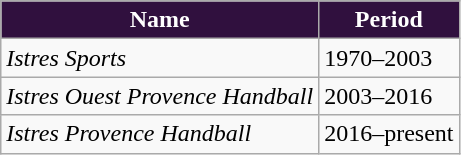<table class="wikitable" style="text-align: left">
<tr>
<th style="color:white; background:#30103E">Name</th>
<th style="color:white; background:#30103E">Period</th>
</tr>
<tr>
<td align=left><em>Istres Sports</em></td>
<td>1970–2003</td>
</tr>
<tr>
<td align=left><em>Istres Ouest Provence Handball</em></td>
<td>2003–2016</td>
</tr>
<tr>
<td align=left><em>Istres Provence Handball</em></td>
<td>2016–present</td>
</tr>
</table>
